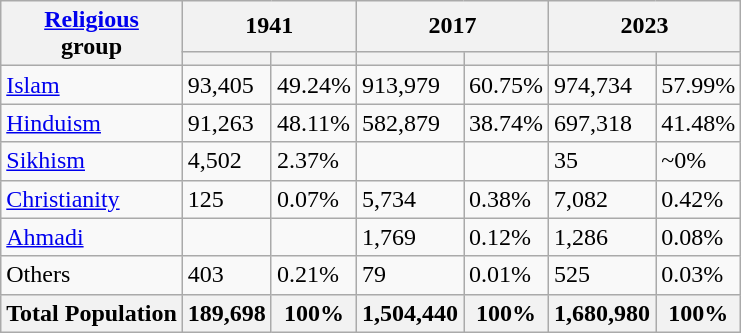<table class="wikitable sortable">
<tr>
<th rowspan="2"><a href='#'>Religious</a><br>group</th>
<th colspan="2">1941</th>
<th colspan="2">2017</th>
<th colspan="2">2023</th>
</tr>
<tr>
<th><a href='#'></a></th>
<th></th>
<th></th>
<th></th>
<th></th>
<th></th>
</tr>
<tr>
<td><a href='#'>Islam</a> </td>
<td>93,405</td>
<td>49.24%</td>
<td>913,979</td>
<td>60.75%</td>
<td>974,734</td>
<td>57.99%</td>
</tr>
<tr>
<td><a href='#'>Hinduism</a> </td>
<td>91,263</td>
<td>48.11%</td>
<td>582,879</td>
<td>38.74%</td>
<td>697,318</td>
<td>41.48%</td>
</tr>
<tr>
<td><a href='#'>Sikhism</a> </td>
<td>4,502</td>
<td>2.37%</td>
<td></td>
<td></td>
<td>35</td>
<td>~0%</td>
</tr>
<tr>
<td><a href='#'>Christianity</a> </td>
<td>125</td>
<td>0.07%</td>
<td>5,734</td>
<td>0.38%</td>
<td>7,082</td>
<td>0.42%</td>
</tr>
<tr>
<td><a href='#'>Ahmadi</a></td>
<td></td>
<td></td>
<td>1,769</td>
<td>0.12%</td>
<td>1,286</td>
<td>0.08%</td>
</tr>
<tr>
<td>Others </td>
<td>403</td>
<td>0.21%</td>
<td>79</td>
<td>0.01%</td>
<td>525</td>
<td>0.03%</td>
</tr>
<tr>
<th>Total Population</th>
<th>189,698</th>
<th>100%</th>
<th>1,504,440</th>
<th>100%</th>
<th>1,680,980</th>
<th>100%</th>
</tr>
</table>
